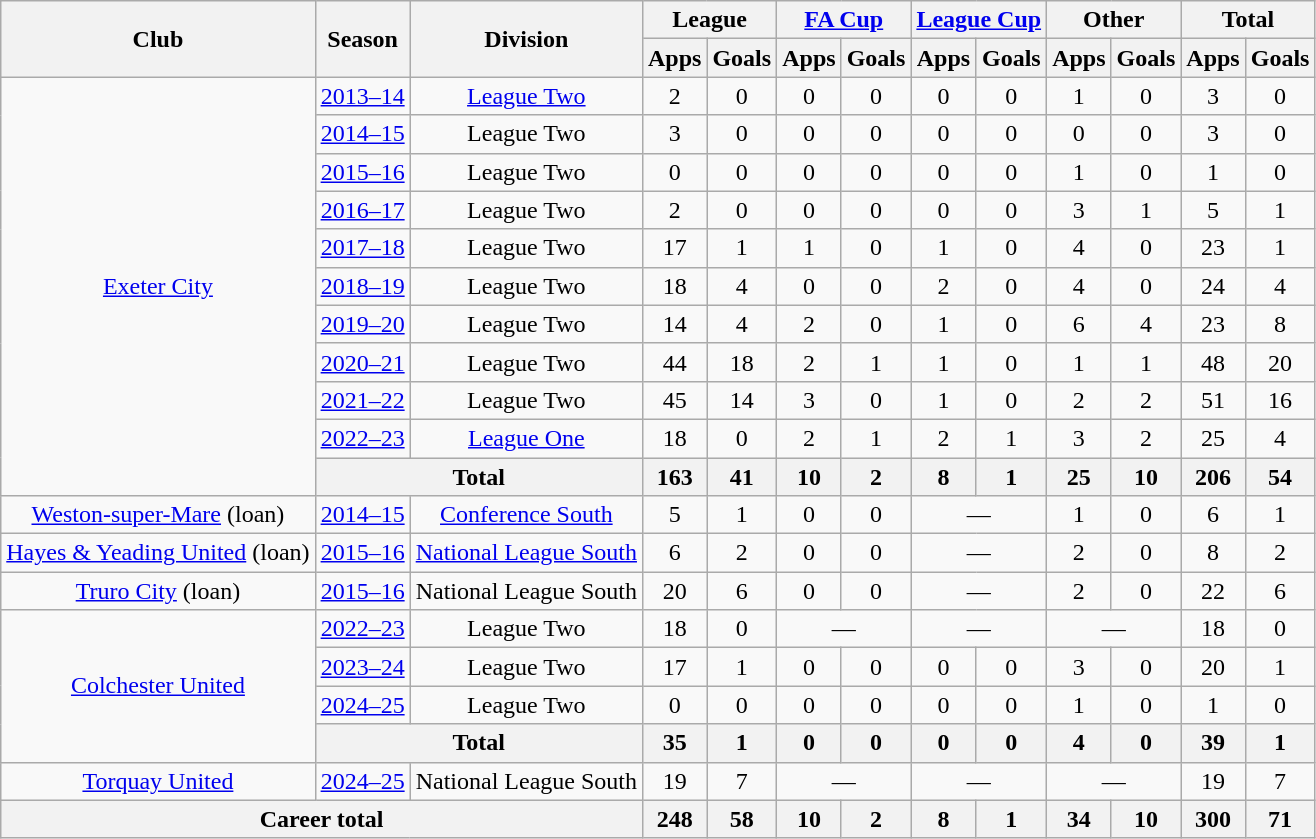<table class="wikitable" style="text-align: center;">
<tr>
<th rowspan=2>Club</th>
<th rowspan=2>Season</th>
<th rowspan=2>Division</th>
<th colspan=2>League</th>
<th colspan=2><a href='#'>FA Cup</a></th>
<th colspan=2><a href='#'>League Cup</a></th>
<th colspan=2>Other</th>
<th colspan=2>Total</th>
</tr>
<tr>
<th>Apps</th>
<th>Goals</th>
<th>Apps</th>
<th>Goals</th>
<th>Apps</th>
<th>Goals</th>
<th>Apps</th>
<th>Goals</th>
<th>Apps</th>
<th>Goals</th>
</tr>
<tr>
<td rowspan="11"><a href='#'>Exeter City</a></td>
<td><a href='#'>2013–14</a></td>
<td><a href='#'>League Two</a></td>
<td>2</td>
<td>0</td>
<td>0</td>
<td>0</td>
<td>0</td>
<td>0</td>
<td>1</td>
<td>0</td>
<td>3</td>
<td>0</td>
</tr>
<tr>
<td><a href='#'>2014–15</a></td>
<td>League Two</td>
<td>3</td>
<td>0</td>
<td>0</td>
<td>0</td>
<td>0</td>
<td>0</td>
<td>0</td>
<td>0</td>
<td>3</td>
<td>0</td>
</tr>
<tr>
<td><a href='#'>2015–16</a></td>
<td>League Two</td>
<td>0</td>
<td>0</td>
<td>0</td>
<td>0</td>
<td>0</td>
<td>0</td>
<td>1</td>
<td>0</td>
<td>1</td>
<td>0</td>
</tr>
<tr>
<td><a href='#'>2016–17</a></td>
<td>League Two</td>
<td>2</td>
<td>0</td>
<td>0</td>
<td>0</td>
<td>0</td>
<td>0</td>
<td>3</td>
<td>1</td>
<td>5</td>
<td>1</td>
</tr>
<tr>
<td><a href='#'>2017–18</a></td>
<td>League Two</td>
<td>17</td>
<td>1</td>
<td>1</td>
<td>0</td>
<td>1</td>
<td>0</td>
<td>4</td>
<td>0</td>
<td>23</td>
<td>1</td>
</tr>
<tr>
<td><a href='#'>2018–19</a></td>
<td>League Two</td>
<td>18</td>
<td>4</td>
<td>0</td>
<td>0</td>
<td>2</td>
<td>0</td>
<td>4</td>
<td>0</td>
<td>24</td>
<td>4</td>
</tr>
<tr>
<td><a href='#'>2019–20</a></td>
<td>League Two</td>
<td>14</td>
<td>4</td>
<td>2</td>
<td>0</td>
<td>1</td>
<td>0</td>
<td>6</td>
<td>4</td>
<td>23</td>
<td>8</td>
</tr>
<tr>
<td><a href='#'>2020–21</a></td>
<td>League Two</td>
<td>44</td>
<td>18</td>
<td>2</td>
<td>1</td>
<td>1</td>
<td>0</td>
<td>1</td>
<td>1</td>
<td>48</td>
<td>20</td>
</tr>
<tr>
<td><a href='#'>2021–22</a></td>
<td>League Two</td>
<td>45</td>
<td>14</td>
<td>3</td>
<td>0</td>
<td>1</td>
<td>0</td>
<td>2</td>
<td>2</td>
<td>51</td>
<td>16</td>
</tr>
<tr>
<td><a href='#'>2022–23</a></td>
<td><a href='#'>League One</a></td>
<td>18</td>
<td>0</td>
<td>2</td>
<td>1</td>
<td>2</td>
<td>1</td>
<td>3</td>
<td>2</td>
<td>25</td>
<td>4</td>
</tr>
<tr>
<th colspan=2>Total</th>
<th>163</th>
<th>41</th>
<th>10</th>
<th>2</th>
<th>8</th>
<th>1</th>
<th>25</th>
<th>10</th>
<th>206</th>
<th>54</th>
</tr>
<tr>
<td><a href='#'>Weston-super-Mare</a> (loan)</td>
<td><a href='#'>2014–15</a></td>
<td><a href='#'>Conference South</a></td>
<td>5</td>
<td>1</td>
<td>0</td>
<td>0</td>
<td colspan=2>—</td>
<td>1</td>
<td>0</td>
<td>6</td>
<td>1</td>
</tr>
<tr>
<td><a href='#'>Hayes & Yeading United</a> (loan)</td>
<td><a href='#'>2015–16</a></td>
<td><a href='#'>National League South</a></td>
<td>6</td>
<td>2</td>
<td>0</td>
<td>0</td>
<td colspan=2>—</td>
<td>2</td>
<td>0</td>
<td>8</td>
<td>2</td>
</tr>
<tr>
<td><a href='#'>Truro City</a> (loan)</td>
<td><a href='#'>2015–16</a></td>
<td>National League South</td>
<td>20</td>
<td>6</td>
<td>0</td>
<td>0</td>
<td colspan=2>—</td>
<td>2</td>
<td>0</td>
<td>22</td>
<td>6</td>
</tr>
<tr>
<td rowspan=4><a href='#'>Colchester United</a></td>
<td><a href='#'>2022–23</a></td>
<td>League Two</td>
<td>18</td>
<td>0</td>
<td colspan=2>—</td>
<td colspan=2>—</td>
<td colspan=2>—</td>
<td>18</td>
<td>0</td>
</tr>
<tr>
<td><a href='#'>2023–24</a></td>
<td>League Two</td>
<td>17</td>
<td>1</td>
<td>0</td>
<td>0</td>
<td>0</td>
<td>0</td>
<td>3</td>
<td>0</td>
<td>20</td>
<td>1</td>
</tr>
<tr>
<td><a href='#'>2024–25</a></td>
<td>League Two</td>
<td>0</td>
<td>0</td>
<td>0</td>
<td>0</td>
<td>0</td>
<td>0</td>
<td>1</td>
<td>0</td>
<td>1</td>
<td>0</td>
</tr>
<tr>
<th colspan=2>Total</th>
<th>35</th>
<th>1</th>
<th>0</th>
<th>0</th>
<th>0</th>
<th>0</th>
<th>4</th>
<th>0</th>
<th>39</th>
<th>1</th>
</tr>
<tr>
<td><a href='#'>Torquay United</a></td>
<td><a href='#'>2024–25</a></td>
<td>National League South</td>
<td>19</td>
<td>7</td>
<td colspan=2>—</td>
<td colspan=2>—</td>
<td colspan=2>—</td>
<td>19</td>
<td>7</td>
</tr>
<tr>
<th colspan=3>Career total</th>
<th>248</th>
<th>58</th>
<th>10</th>
<th>2</th>
<th>8</th>
<th>1</th>
<th>34</th>
<th>10</th>
<th>300</th>
<th>71</th>
</tr>
</table>
